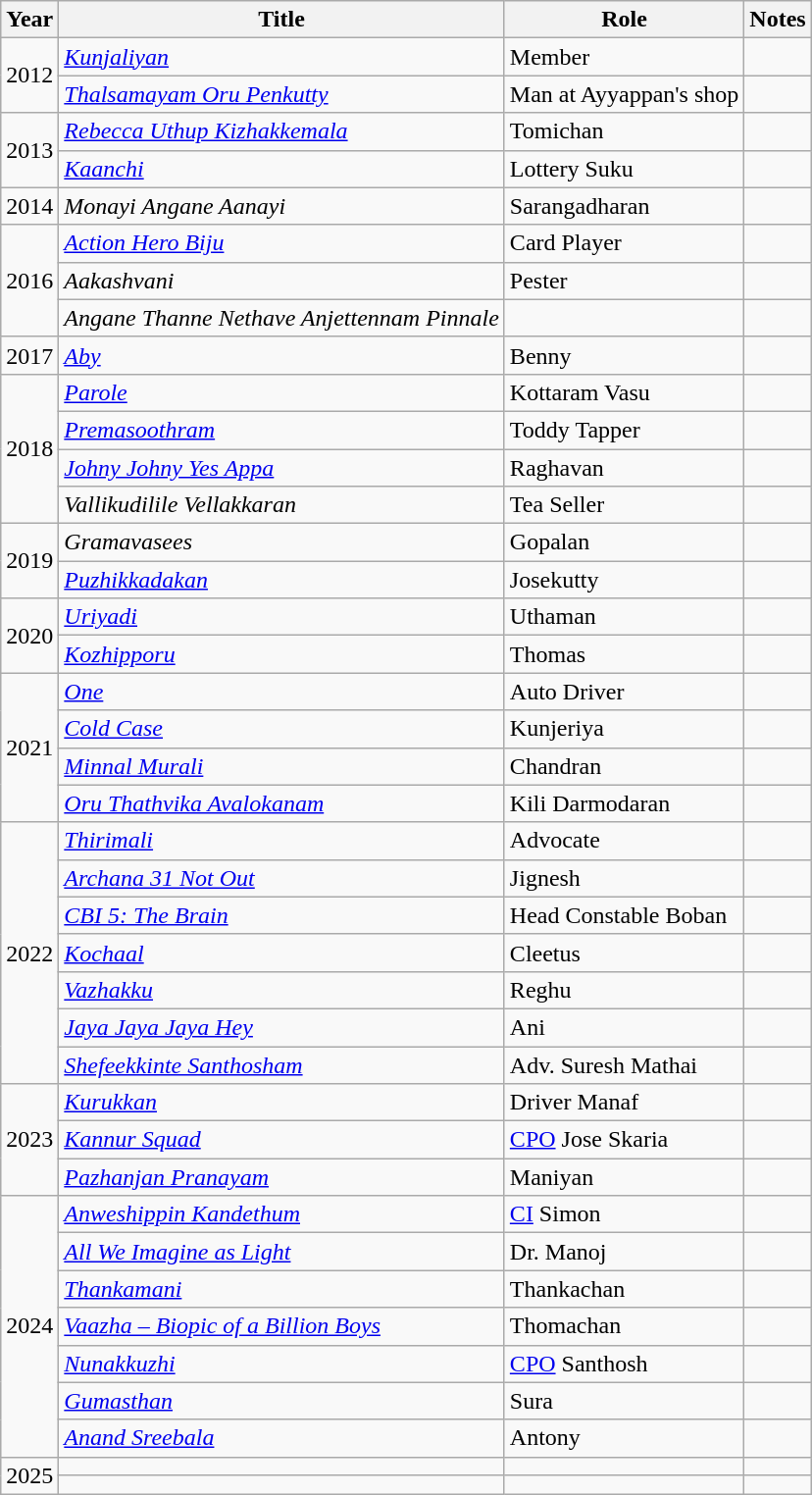<table class="wikitable sortable">
<tr>
<th>Year</th>
<th>Title</th>
<th>Role</th>
<th class="unsortable">Notes</th>
</tr>
<tr>
<td rowspan=2>2012</td>
<td><em><a href='#'>Kunjaliyan</a></em></td>
<td>Member</td>
<td></td>
</tr>
<tr>
<td><em><a href='#'>Thalsamayam Oru Penkutty</a></em></td>
<td>Man at Ayyappan's shop</td>
<td></td>
</tr>
<tr>
<td rowspan=2>2013</td>
<td><em><a href='#'>Rebecca Uthup Kizhakkemala</a></em></td>
<td>Tomichan</td>
<td></td>
</tr>
<tr>
<td><em><a href='#'>Kaanchi</a></em></td>
<td>Lottery Suku</td>
<td></td>
</tr>
<tr>
<td>2014</td>
<td><em>Monayi Angane Aanayi</em></td>
<td>Sarangadharan</td>
<td></td>
</tr>
<tr>
<td rowspan=3>2016</td>
<td><em><a href='#'>Action Hero Biju</a></em></td>
<td>Card Player</td>
<td></td>
</tr>
<tr>
<td><em>Aakashvani</em></td>
<td>Pester</td>
<td></td>
</tr>
<tr>
<td><em>Angane Thanne Nethave Anjettennam Pinnale</em></td>
<td></td>
<td></td>
</tr>
<tr>
<td>2017</td>
<td><em><a href='#'>Aby</a></em></td>
<td>Benny</td>
<td></td>
</tr>
<tr>
<td rowspan=4>2018</td>
<td><em><a href='#'>Parole</a></em></td>
<td>Kottaram Vasu</td>
<td></td>
</tr>
<tr>
<td><em><a href='#'>Premasoothram</a></em></td>
<td>Toddy Tapper</td>
<td></td>
</tr>
<tr>
<td><em><a href='#'>Johny Johny Yes Appa</a></em></td>
<td>Raghavan</td>
<td></td>
</tr>
<tr>
<td><em>Vallikudilile Vellakkaran</em></td>
<td>Tea Seller</td>
<td></td>
</tr>
<tr>
<td rowspan=2>2019</td>
<td><em>Gramavasees</em></td>
<td>Gopalan</td>
<td></td>
</tr>
<tr>
<td><em><a href='#'>Puzhikkadakan</a></em></td>
<td>Josekutty</td>
<td></td>
</tr>
<tr>
<td rowspan=2>2020</td>
<td><em><a href='#'>Uriyadi</a></em></td>
<td>Uthaman</td>
<td></td>
</tr>
<tr>
<td><em><a href='#'>Kozhipporu</a></em></td>
<td>Thomas</td>
<td></td>
</tr>
<tr>
<td rowspan=4>2021</td>
<td><em><a href='#'>One</a></em></td>
<td>Auto Driver</td>
<td></td>
</tr>
<tr>
<td><em><a href='#'>Cold Case</a></em></td>
<td>Kunjeriya</td>
<td></td>
</tr>
<tr>
<td><em><a href='#'>Minnal Murali</a></em></td>
<td>Chandran</td>
<td></td>
</tr>
<tr>
<td><em><a href='#'>Oru Thathvika Avalokanam</a></em></td>
<td>Kili Darmodaran</td>
<td></td>
</tr>
<tr>
<td rowspan="7">2022</td>
<td><em><a href='#'>Thirimali</a></em></td>
<td>Advocate</td>
<td></td>
</tr>
<tr>
<td><em><a href='#'>Archana 31 Not Out</a></em></td>
<td>Jignesh</td>
<td></td>
</tr>
<tr>
<td><em><a href='#'>CBI 5: The Brain</a></em></td>
<td>Head Constable Boban</td>
<td></td>
</tr>
<tr>
<td><em><a href='#'>Kochaal</a></em></td>
<td>Cleetus</td>
<td></td>
</tr>
<tr>
<td><em><a href='#'>Vazhakku</a></em></td>
<td>Reghu</td>
<td></td>
</tr>
<tr>
<td><em><a href='#'>Jaya Jaya Jaya Hey</a></em></td>
<td>Ani</td>
<td></td>
</tr>
<tr>
<td><em><a href='#'>Shefeekkinte Santhosham</a></em></td>
<td>Adv. Suresh Mathai</td>
<td></td>
</tr>
<tr>
<td rowspan=3>2023</td>
<td><em><a href='#'>Kurukkan</a></em></td>
<td>Driver Manaf</td>
<td></td>
</tr>
<tr>
<td><em><a href='#'>Kannur Squad</a></em></td>
<td><a href='#'>CPO</a> Jose Skaria</td>
<td></td>
</tr>
<tr>
<td><em><a href='#'>Pazhanjan Pranayam</a></em></td>
<td>Maniyan</td>
<td></td>
</tr>
<tr>
<td rowspan=7>2024</td>
<td><em><a href='#'>Anweshippin Kandethum</a></em></td>
<td><a href='#'>CI</a> Simon</td>
<td></td>
</tr>
<tr>
<td><em><a href='#'>All We Imagine as Light</a></em></td>
<td>Dr. Manoj</td>
<td></td>
</tr>
<tr>
<td><em><a href='#'>Thankamani</a></em></td>
<td>Thankachan</td>
<td></td>
</tr>
<tr>
<td><em><a href='#'>Vaazha – Biopic of a Billion Boys</a></em></td>
<td>Thomachan</td>
<td></td>
</tr>
<tr>
<td><em><a href='#'>Nunakkuzhi</a></em></td>
<td><a href='#'>CPO</a> Santhosh</td>
<td></td>
</tr>
<tr>
<td><em><a href='#'>Gumasthan</a></em></td>
<td>Sura</td>
<td></td>
</tr>
<tr>
<td><em><a href='#'>Anand Sreebala</a></em></td>
<td>Antony</td>
<td></td>
</tr>
<tr>
<td rowspan=2>2025</td>
<td></td>
<td></td>
<td></td>
</tr>
<tr>
<td></td>
<td></td>
<td></td>
</tr>
</table>
